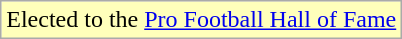<table class="wikitable">
<tr>
<td style="background:#ffb">Elected to the <a href='#'>Pro Football Hall of Fame</a></td>
</tr>
</table>
